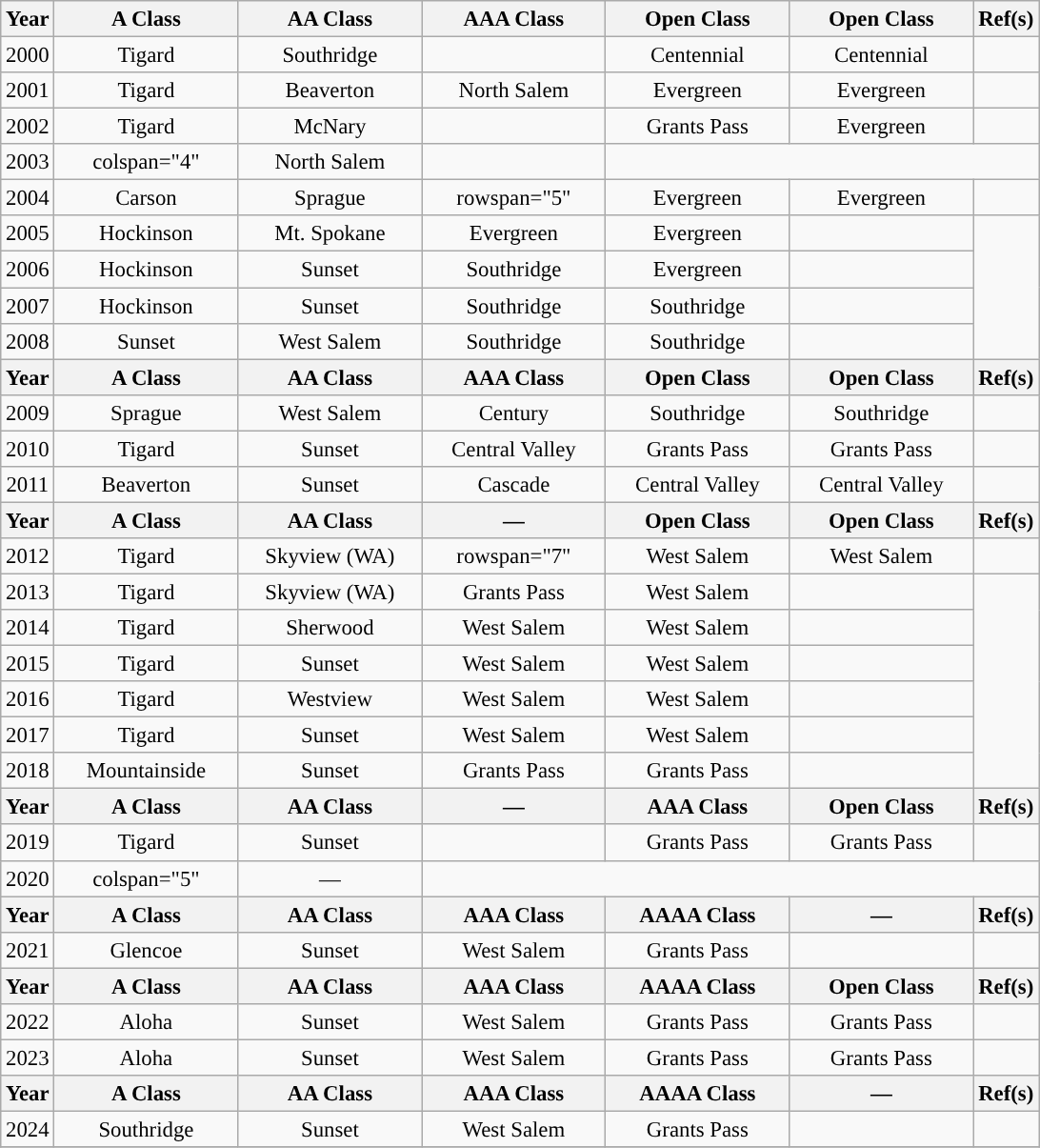<table class="wikitable" style="font-size: 95%; text-align:center;">
<tr>
<th>Year</th>
<th style="min-width: 8em;">A Class</th>
<th style="min-width: 8em;">AA Class</th>
<th style="min-width: 8em;">AAA Class</th>
<th style="min-width: 8em;">Open Class</th>
<th style="min-width: 8em;">Open Class</th>
<th>Ref(s)</th>
</tr>
<tr>
<td>2000</td>
<td>Tigard</td>
<td>Southridge</td>
<td></td>
<td>Centennial</td>
<td>Centennial</td>
<td></td>
</tr>
<tr>
<td>2001</td>
<td>Tigard</td>
<td>Beaverton</td>
<td>North Salem</td>
<td>Evergreen</td>
<td>Evergreen</td>
<td></td>
</tr>
<tr>
<td>2002</td>
<td>Tigard</td>
<td>McNary</td>
<td></td>
<td>Grants Pass</td>
<td>Evergreen</td>
<td></td>
</tr>
<tr>
<td>2003</td>
<td>colspan="4" </td>
<td>North Salem</td>
<td></td>
</tr>
<tr>
<td>2004</td>
<td>Carson</td>
<td>Sprague</td>
<td>rowspan="5" </td>
<td>Evergreen</td>
<td>Evergreen</td>
<td></td>
</tr>
<tr>
<td>2005</td>
<td>Hockinson</td>
<td>Mt. Spokane</td>
<td>Evergreen</td>
<td>Evergreen</td>
<td></td>
</tr>
<tr>
<td>2006</td>
<td>Hockinson</td>
<td>Sunset</td>
<td>Southridge</td>
<td>Evergreen</td>
<td></td>
</tr>
<tr>
<td>2007</td>
<td>Hockinson</td>
<td>Sunset</td>
<td>Southridge</td>
<td>Southridge</td>
<td></td>
</tr>
<tr>
<td>2008</td>
<td>Sunset</td>
<td>West Salem</td>
<td>Southridge</td>
<td>Southridge</td>
<td></td>
</tr>
<tr>
<th>Year</th>
<th>A Class</th>
<th>AA Class</th>
<th>AAA Class</th>
<th>Open Class</th>
<th>Open Class</th>
<th>Ref(s)</th>
</tr>
<tr>
<td>2009</td>
<td>Sprague</td>
<td>West Salem</td>
<td>Century</td>
<td>Southridge</td>
<td>Southridge</td>
<td></td>
</tr>
<tr>
<td>2010</td>
<td>Tigard</td>
<td>Sunset</td>
<td>Central Valley</td>
<td>Grants Pass</td>
<td>Grants Pass</td>
<td></td>
</tr>
<tr>
<td>2011</td>
<td>Beaverton</td>
<td>Sunset</td>
<td>Cascade</td>
<td>Central Valley</td>
<td>Central Valley</td>
<td></td>
</tr>
<tr>
<th>Year</th>
<th>A Class</th>
<th>AA Class</th>
<th>—</th>
<th>Open Class</th>
<th>Open Class</th>
<th>Ref(s)</th>
</tr>
<tr>
<td>2012</td>
<td>Tigard</td>
<td>Skyview (WA)</td>
<td>rowspan="7" </td>
<td>West Salem</td>
<td>West Salem</td>
<td></td>
</tr>
<tr>
<td>2013</td>
<td>Tigard</td>
<td>Skyview (WA)</td>
<td>Grants Pass</td>
<td>West Salem</td>
<td></td>
</tr>
<tr>
<td>2014</td>
<td>Tigard</td>
<td>Sherwood</td>
<td>West Salem</td>
<td>West Salem</td>
<td></td>
</tr>
<tr>
<td>2015</td>
<td>Tigard</td>
<td>Sunset</td>
<td>West Salem</td>
<td>West Salem</td>
<td></td>
</tr>
<tr>
<td>2016</td>
<td>Tigard</td>
<td>Westview</td>
<td>West Salem</td>
<td>West Salem</td>
<td></td>
</tr>
<tr>
<td>2017</td>
<td>Tigard</td>
<td>Sunset</td>
<td>West Salem</td>
<td>West Salem</td>
<td></td>
</tr>
<tr>
<td>2018</td>
<td>Mountainside</td>
<td>Sunset</td>
<td>Grants Pass</td>
<td>Grants Pass</td>
<td></td>
</tr>
<tr>
<th>Year</th>
<th>A Class</th>
<th>AA Class</th>
<th>—</th>
<th>AAA Class</th>
<th>Open Class</th>
<th>Ref(s)</th>
</tr>
<tr>
<td>2019</td>
<td>Tigard</td>
<td>Sunset</td>
<td></td>
<td>Grants Pass</td>
<td>Grants Pass</td>
<td></td>
</tr>
<tr>
<td>2020</td>
<td>colspan="5" </td>
<td>—</td>
</tr>
<tr>
<th>Year</th>
<th>A Class</th>
<th>AA Class</th>
<th>AAA Class</th>
<th>AAAA Class</th>
<th>—</th>
<th>Ref(s)</th>
</tr>
<tr>
<td>2021</td>
<td>Glencoe</td>
<td>Sunset</td>
<td>West Salem</td>
<td>Grants Pass</td>
<td></td>
<td></td>
</tr>
<tr>
<th>Year</th>
<th>A Class</th>
<th>AA Class</th>
<th>AAA Class</th>
<th>AAAA Class</th>
<th>Open Class</th>
<th>Ref(s)</th>
</tr>
<tr>
<td>2022</td>
<td>Aloha</td>
<td>Sunset</td>
<td>West Salem</td>
<td>Grants Pass</td>
<td>Grants Pass</td>
<td></td>
</tr>
<tr>
<td>2023</td>
<td>Aloha</td>
<td>Sunset</td>
<td>West Salem</td>
<td>Grants Pass</td>
<td>Grants Pass</td>
<td></td>
</tr>
<tr>
<th>Year</th>
<th>A Class</th>
<th>AA Class</th>
<th>AAA Class</th>
<th>AAAA Class</th>
<th>—</th>
<th>Ref(s)</th>
</tr>
<tr>
<td>2024</td>
<td>Southridge</td>
<td>Sunset</td>
<td>West Salem</td>
<td>Grants Pass</td>
<td></td>
<td></td>
</tr>
<tr>
</tr>
</table>
